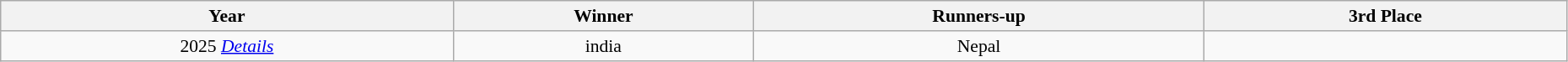<table class="wikitable" style="font-size:90%; width: 98%; text-align: center;">
<tr>
<th>Year</th>
<th>Winner</th>
<th>Runners-up</th>
<th>3rd Place</th>
</tr>
<tr>
<td>2025 <em><a href='#'>Details</a></em></td>
<td>india</td>
<td>Nepal</td>
<td></td>
</tr>
</table>
